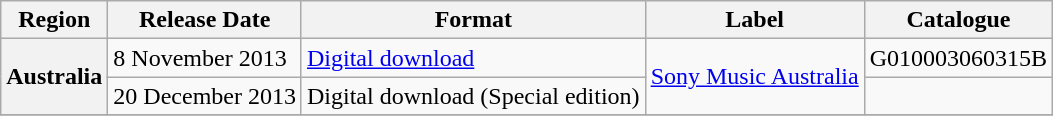<table class="wikitable plainrowheaders">
<tr>
<th scope="col">Region</th>
<th scope="col">Release Date</th>
<th scope="col">Format</th>
<th scope="col">Label</th>
<th scope="col">Catalogue</th>
</tr>
<tr>
<th scope="row" rowspan="2">Australia</th>
<td>8 November 2013</td>
<td><a href='#'>Digital download</a></td>
<td rowspan="2"><a href='#'>Sony Music Australia</a></td>
<td>G010003060315B</td>
</tr>
<tr>
<td>20 December 2013</td>
<td>Digital download (Special edition) </td>
<td></td>
</tr>
<tr>
</tr>
</table>
